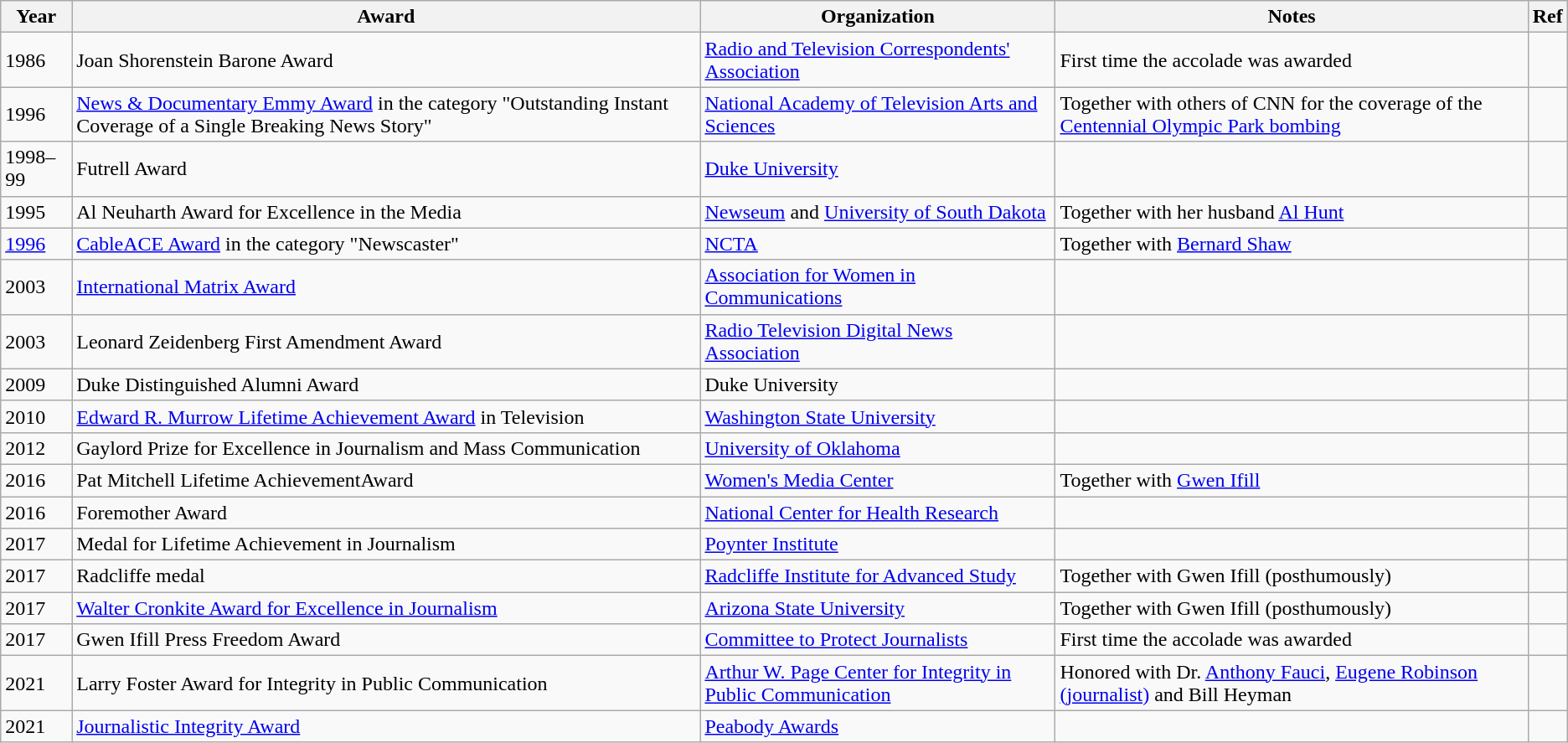<table class="wikitable sortable">
<tr>
<th scope="col">Year</th>
<th scope="col">Award</th>
<th scope="col">Organization</th>
<th scope="col" class="unsortable">Notes</th>
<th scope="col" class="unsortable">Ref</th>
</tr>
<tr>
<td>1986</td>
<td>Joan Shorenstein Barone Award</td>
<td><a href='#'>Radio and Television Correspondents' Association</a></td>
<td>First time the accolade was awarded</td>
<td></td>
</tr>
<tr>
<td>1996</td>
<td><a href='#'>News & Documentary Emmy Award</a> in the category "Outstanding Instant Coverage of a Single Breaking News Story"</td>
<td><a href='#'>National Academy of Television Arts and Sciences</a></td>
<td>Together with others of CNN for the coverage of the <a href='#'>Centennial Olympic Park bombing</a></td>
<td></td>
</tr>
<tr>
<td>1998–99</td>
<td>Futrell Award</td>
<td><a href='#'>Duke University</a></td>
<td></td>
<td></td>
</tr>
<tr>
<td>1995</td>
<td>Al Neuharth Award for Excellence in the Media</td>
<td><a href='#'>Newseum</a> and <a href='#'>University of South Dakota</a></td>
<td>Together with her husband <a href='#'>Al Hunt</a></td>
<td></td>
</tr>
<tr>
<td><a href='#'>1996</a></td>
<td><a href='#'>CableACE Award</a> in the category "Newscaster"</td>
<td><a href='#'>NCTA</a></td>
<td>Together with <a href='#'>Bernard Shaw</a></td>
<td></td>
</tr>
<tr>
<td>2003</td>
<td><a href='#'>International Matrix Award</a></td>
<td><a href='#'>Association for Women in Communications</a></td>
<td></td>
<td></td>
</tr>
<tr>
<td>2003</td>
<td>Leonard Zeidenberg First Amendment Award</td>
<td><a href='#'>Radio Television Digital News Association</a></td>
<td></td>
<td></td>
</tr>
<tr>
<td>2009</td>
<td>Duke Distinguished Alumni Award</td>
<td>Duke University</td>
<td></td>
<td></td>
</tr>
<tr>
<td>2010</td>
<td><a href='#'>Edward R. Murrow Lifetime Achievement Award</a> in Television</td>
<td><a href='#'>Washington State University</a></td>
<td></td>
<td></td>
</tr>
<tr>
<td>2012</td>
<td>Gaylord Prize for Excellence in Journalism and Mass Communication</td>
<td><a href='#'>University of Oklahoma</a></td>
<td></td>
<td></td>
</tr>
<tr>
<td>2016</td>
<td>Pat Mitchell Lifetime AchievementAward</td>
<td><a href='#'>Women's Media Center</a></td>
<td>Together with <a href='#'>Gwen Ifill</a></td>
<td></td>
</tr>
<tr>
<td>2016</td>
<td>Foremother Award</td>
<td><a href='#'>National Center for Health Research</a></td>
<td></td>
<td></td>
</tr>
<tr>
<td>2017</td>
<td>Medal for Lifetime Achievement in Journalism</td>
<td><a href='#'>Poynter Institute</a></td>
<td></td>
<td></td>
</tr>
<tr>
<td>2017</td>
<td>Radcliffe medal</td>
<td><a href='#'>Radcliffe Institute for Advanced Study</a></td>
<td>Together with Gwen Ifill (posthumously)</td>
<td></td>
</tr>
<tr>
<td>2017</td>
<td><a href='#'>Walter Cronkite Award for Excellence in Journalism</a></td>
<td><a href='#'>Arizona State University</a></td>
<td>Together with Gwen Ifill (posthumously)</td>
<td></td>
</tr>
<tr>
<td>2017</td>
<td>Gwen Ifill Press Freedom Award</td>
<td><a href='#'>Committee to Protect Journalists</a></td>
<td>First time the accolade was awarded</td>
<td></td>
</tr>
<tr>
<td>2021</td>
<td>Larry Foster Award for Integrity in Public Communication</td>
<td><a href='#'>Arthur W. Page Center for Integrity in Public Communication</a></td>
<td>Honored with Dr. <a href='#'>Anthony Fauci</a>, <a href='#'>Eugene Robinson (journalist)</a> and Bill Heyman</td>
<td></td>
</tr>
<tr>
<td>2021</td>
<td><a href='#'>Journalistic Integrity Award</a></td>
<td><a href='#'>Peabody Awards</a></td>
<td></td>
<td></td>
</tr>
</table>
